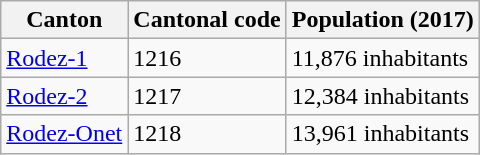<table class="wikitable">
<tr>
<th>Canton</th>
<th>Cantonal code</th>
<th>Population (2017)</th>
</tr>
<tr>
<td><a href='#'>Rodez-1</a></td>
<td>1216</td>
<td>11,876 inhabitants</td>
</tr>
<tr>
<td><a href='#'>Rodez-2</a></td>
<td>1217</td>
<td>12,384 inhabitants</td>
</tr>
<tr>
<td><a href='#'>Rodez-Onet</a></td>
<td>1218</td>
<td>13,961 inhabitants</td>
</tr>
</table>
